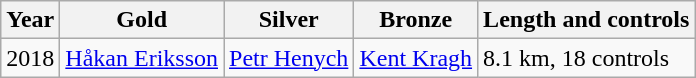<table class="wikitable">
<tr>
<th>Year</th>
<th>Gold</th>
<th>Silver</th>
<th>Bronze</th>
<th>Length and controls</th>
</tr>
<tr>
<td>2018</td>
<td> <a href='#'>Håkan Eriksson</a></td>
<td> <a href='#'>Petr Henych</a></td>
<td> <a href='#'>Kent Kragh</a></td>
<td>8.1 km, 18 controls</td>
</tr>
</table>
